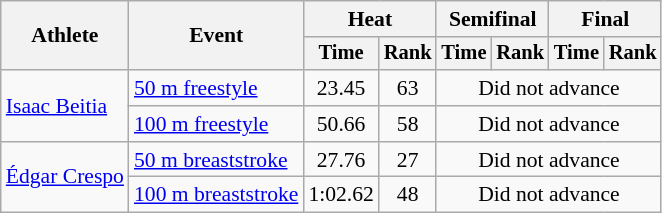<table class="wikitable" style="text-align:center; font-size:90%">
<tr>
<th rowspan="2">Athlete</th>
<th rowspan="2">Event</th>
<th colspan="2">Heat</th>
<th colspan="2">Semifinal</th>
<th colspan="2">Final</th>
</tr>
<tr style="font-size:95%">
<th>Time</th>
<th>Rank</th>
<th>Time</th>
<th>Rank</th>
<th>Time</th>
<th>Rank</th>
</tr>
<tr>
<td align=left rowspan=2><a href='#'>Isaac Beitia</a></td>
<td align=left><a href='#'>50 m freestyle</a></td>
<td>23.45</td>
<td>63</td>
<td colspan=4>Did not advance</td>
</tr>
<tr>
<td align=left><a href='#'>100 m freestyle</a></td>
<td>50.66</td>
<td>58</td>
<td colspan=4>Did not advance</td>
</tr>
<tr>
<td align=left rowspan=2><a href='#'>Édgar Crespo</a></td>
<td align=left><a href='#'>50 m breaststroke</a></td>
<td>27.76</td>
<td>27</td>
<td colspan=4>Did not advance</td>
</tr>
<tr>
<td align=left><a href='#'>100 m breaststroke</a></td>
<td>1:02.62</td>
<td>48</td>
<td colspan=4>Did not advance</td>
</tr>
</table>
